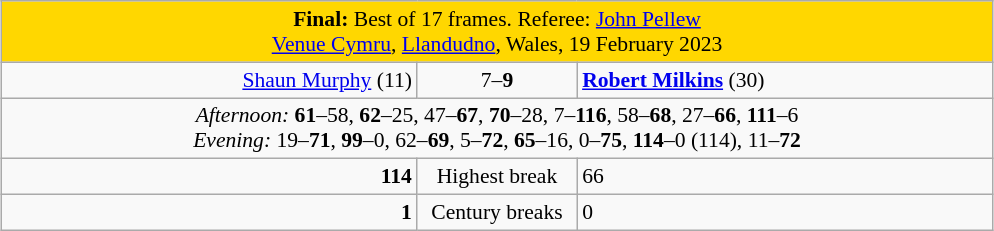<table class="wikitable" style="font-size: 90%; margin: 1em auto 1em auto;">
<tr>
<td colspan = "3" align="center" bgcolor="#ffd700"><strong>Final:</strong> Best of 17 frames. Referee: <a href='#'>John Pellew</a><br><a href='#'>Venue Cymru</a>, <a href='#'>Llandudno</a>, Wales, 19 February 2023</td>
</tr>
<tr>
<td width="270" align="right"><a href='#'>Shaun Murphy</a> (11)<br></td>
<td width="100" align="center">7–<strong>9</strong></td>
<td width="270"><strong><a href='#'>Robert Milkins</a></strong> (30)<br></td>
</tr>
<tr>
<td colspan="3" align="center" style="font-size: 100%"><em>Afternoon:</em> <strong>61</strong>–58, <strong>62</strong>–25, 47–<strong>67</strong>, <strong>70</strong>–28, 7–<strong>116</strong>, 58–<strong>68</strong>, 27–<strong>66</strong>, <strong>111</strong>–6<br><em>Evening:</em> 19–<strong>71</strong>, <strong>99</strong>–0, 62–<strong>69</strong>, 5–<strong>72</strong>, <strong>65</strong>–16, 0–<strong>75</strong>, <strong>114</strong>–0 (114), 11–<strong>72</strong></td>
</tr>
<tr>
<td align="right"><strong>114</strong></td>
<td align="center">Highest break</td>
<td>66</td>
</tr>
<tr>
<td align="right"><strong>1</strong></td>
<td align="center">Century breaks</td>
<td>0</td>
</tr>
</table>
